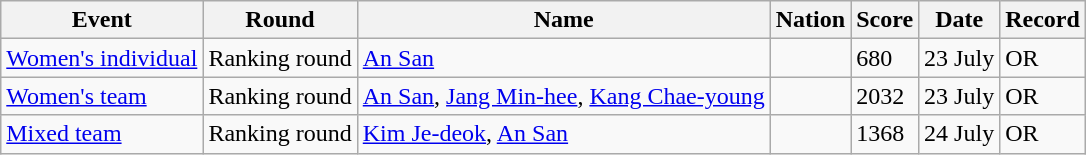<table class="wikitable">
<tr>
<th>Event</th>
<th>Round</th>
<th>Name</th>
<th>Nation</th>
<th>Score</th>
<th>Date</th>
<th>Record</th>
</tr>
<tr>
<td><a href='#'>Women's individual</a></td>
<td>Ranking round</td>
<td><a href='#'>An San</a></td>
<td></td>
<td>680</td>
<td>23 July</td>
<td>OR</td>
</tr>
<tr>
<td><a href='#'>Women's team</a></td>
<td>Ranking round</td>
<td><a href='#'>An San</a>, <a href='#'>Jang Min-hee</a>, <a href='#'>Kang Chae-young</a></td>
<td></td>
<td>2032</td>
<td>23 July</td>
<td>OR</td>
</tr>
<tr>
<td><a href='#'>Mixed team</a></td>
<td>Ranking round</td>
<td><a href='#'>Kim Je-deok</a>, <a href='#'>An San</a></td>
<td></td>
<td>1368</td>
<td>24 July</td>
<td>OR</td>
</tr>
</table>
